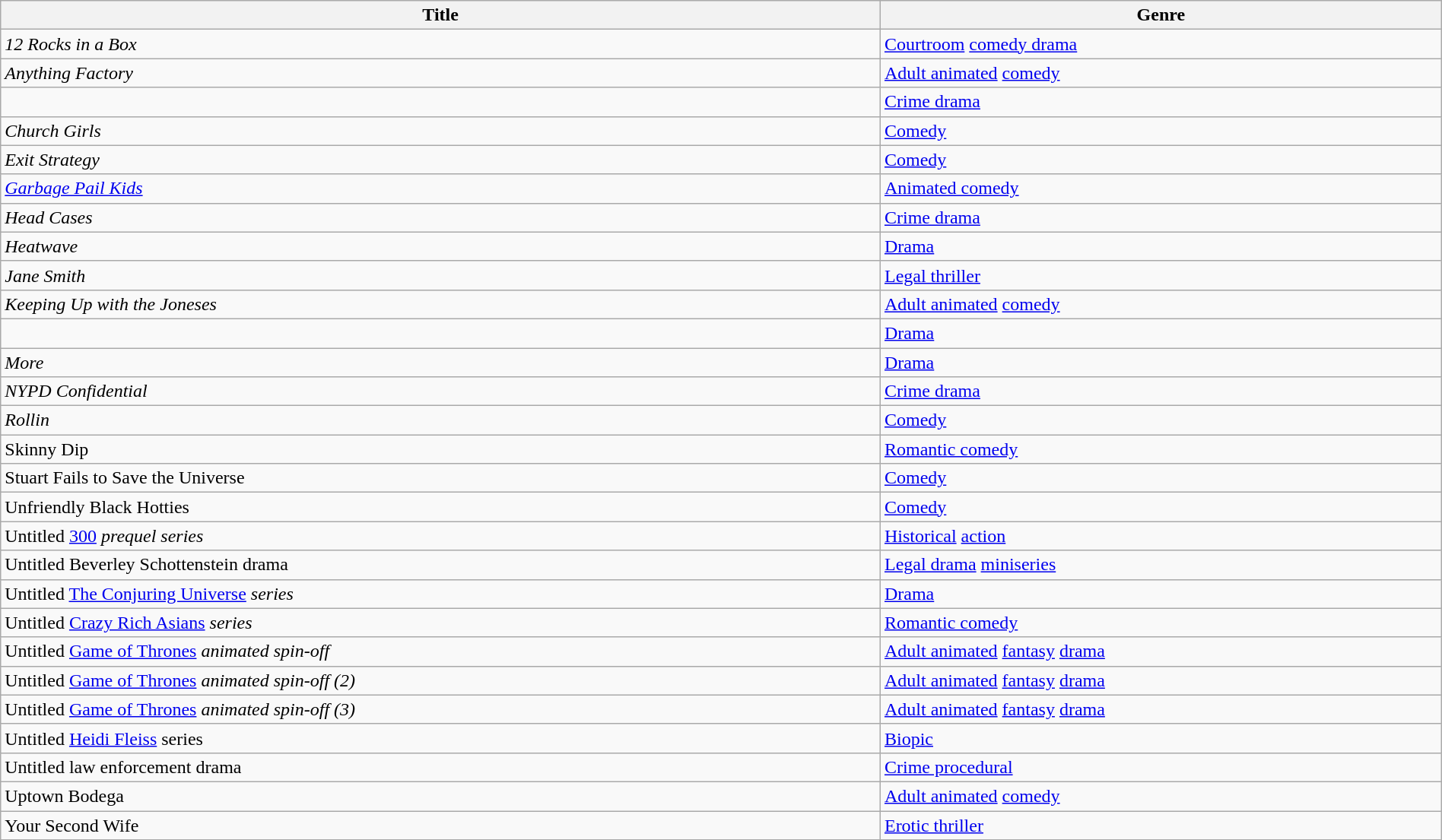<table class="wikitable sortable" style="width:100%;">
<tr>
<th>Title</th>
<th>Genre</th>
</tr>
<tr>
<td><em>12 Rocks in a Box</em></td>
<td><a href='#'>Courtroom</a> <a href='#'>comedy drama</a></td>
</tr>
<tr>
<td><em>Anything Factory</em></td>
<td><a href='#'>Adult animated</a> <a href='#'>comedy</a></td>
</tr>
<tr>
<td><em></em></td>
<td><a href='#'>Crime drama</a></td>
</tr>
<tr>
<td><em>Church Girls</em></td>
<td><a href='#'>Comedy</a></td>
</tr>
<tr>
<td><em>Exit Strategy</em></td>
<td><a href='#'>Comedy</a></td>
</tr>
<tr>
<td><em><a href='#'>Garbage Pail Kids</a></em></td>
<td><a href='#'>Animated comedy</a></td>
</tr>
<tr>
<td><em>Head Cases</em></td>
<td><a href='#'>Crime drama</a></td>
</tr>
<tr>
<td><em>Heatwave</em></td>
<td><a href='#'>Drama</a></td>
</tr>
<tr>
<td><em>Jane Smith</em></td>
<td><a href='#'>Legal thriller</a></td>
</tr>
<tr>
<td><em>Keeping Up with the Joneses</em></td>
<td><a href='#'>Adult animated</a> <a href='#'>comedy</a></td>
</tr>
<tr>
<td><em></em></td>
<td><a href='#'>Drama</a></td>
</tr>
<tr>
<td><em>More</em></td>
<td><a href='#'>Drama</a></td>
</tr>
<tr>
<td><em>NYPD Confidential</em></td>
<td><a href='#'>Crime drama</a></td>
</tr>
<tr>
<td><em>Rollin<strong></td>
<td><a href='#'>Comedy</a></td>
</tr>
<tr>
<td></em>Skinny Dip<em></td>
<td><a href='#'>Romantic comedy</a></td>
</tr>
<tr>
<td></em>Stuart Fails to Save the Universe<em></td>
<td><a href='#'>Comedy</a></td>
</tr>
<tr>
<td></em>Unfriendly Black Hotties<em></td>
<td><a href='#'>Comedy</a></td>
</tr>
<tr>
<td>Untitled </em><a href='#'>300</a><em> prequel series</td>
<td><a href='#'>Historical</a> <a href='#'>action</a></td>
</tr>
<tr>
<td>Untitled Beverley Schottenstein drama</td>
<td><a href='#'>Legal drama</a> <a href='#'>miniseries</a></td>
</tr>
<tr>
<td>Untitled </em><a href='#'>The Conjuring Universe</a><em> series</td>
<td><a href='#'>Drama</a></td>
</tr>
<tr>
<td>Untitled </em><a href='#'>Crazy Rich Asians</a><em> series</td>
<td><a href='#'>Romantic comedy</a></td>
</tr>
<tr>
<td>Untitled </em><a href='#'>Game of Thrones</a><em> animated spin-off</td>
<td><a href='#'>Adult animated</a> <a href='#'>fantasy</a> <a href='#'>drama</a></td>
</tr>
<tr>
<td>Untitled </em><a href='#'>Game of Thrones</a><em> animated spin-off (2)</td>
<td><a href='#'>Adult animated</a> <a href='#'>fantasy</a> <a href='#'>drama</a></td>
</tr>
<tr>
<td>Untitled </em><a href='#'>Game of Thrones</a><em> animated spin-off (3)</td>
<td><a href='#'>Adult animated</a> <a href='#'>fantasy</a> <a href='#'>drama</a></td>
</tr>
<tr>
<td>Untitled <a href='#'>Heidi Fleiss</a> series</td>
<td><a href='#'>Biopic</a></td>
</tr>
<tr>
<td>Untitled law enforcement drama</td>
<td><a href='#'>Crime procedural</a></td>
</tr>
<tr>
<td></em>Uptown Bodega<em></td>
<td><a href='#'>Adult animated</a> <a href='#'>comedy</a></td>
</tr>
<tr>
<td></em>Your Second Wife<em></td>
<td><a href='#'>Erotic thriller</a></td>
</tr>
</table>
